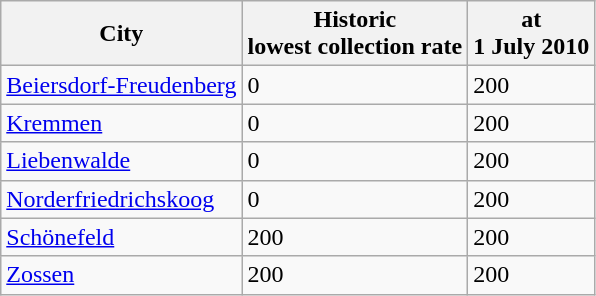<table class="wikitable sortable">
<tr>
<th>City</th>
<th>Historic<br>lowest collection rate</th>
<th>at<br>1 July 2010</th>
</tr>
<tr>
<td><a href='#'>Beiersdorf-Freudenberg</a></td>
<td>0</td>
<td>200</td>
</tr>
<tr>
<td><a href='#'>Kremmen</a></td>
<td>0</td>
<td>200</td>
</tr>
<tr>
<td><a href='#'>Liebenwalde</a></td>
<td>0</td>
<td>200</td>
</tr>
<tr>
<td><a href='#'>Norderfriedrichskoog</a></td>
<td>0</td>
<td>200</td>
</tr>
<tr>
<td><a href='#'>Schönefeld</a></td>
<td>200</td>
<td>200</td>
</tr>
<tr>
<td><a href='#'>Zossen</a></td>
<td>200</td>
<td>200</td>
</tr>
</table>
